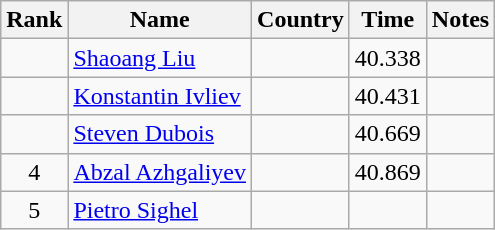<table class="wikitable sortable" style="text-align:center">
<tr>
<th>Rank</th>
<th>Name</th>
<th>Country</th>
<th>Time </th>
<th>Notes</th>
</tr>
<tr>
<td></td>
<td align=left><a href='#'>Shaoang Liu</a></td>
<td align=left></td>
<td>40.338</td>
<td></td>
</tr>
<tr>
<td></td>
<td align=left><a href='#'>Konstantin Ivliev</a></td>
<td align=left></td>
<td>40.431</td>
<td></td>
</tr>
<tr>
<td></td>
<td align=left><a href='#'>Steven Dubois</a></td>
<td align=left></td>
<td>40.669</td>
<td></td>
</tr>
<tr>
<td>4</td>
<td align=left><a href='#'>Abzal Azhgaliyev</a></td>
<td align=left></td>
<td>40.869</td>
<td></td>
</tr>
<tr>
<td>5</td>
<td align=left><a href='#'>Pietro Sighel</a></td>
<td align=left></td>
<td></td>
<td></td>
</tr>
</table>
